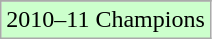<table class="wikitable">
<tr>
</tr>
<tr width=10px bgcolor="#ccffcc">
<td>2010–11 Champions</td>
</tr>
</table>
